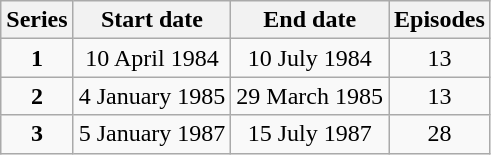<table class="wikitable" style="text-align:center;">
<tr>
<th>Series</th>
<th>Start date</th>
<th>End date</th>
<th>Episodes</th>
</tr>
<tr>
<td><strong>1</strong></td>
<td>10 April 1984</td>
<td>10 July 1984</td>
<td>13</td>
</tr>
<tr>
<td><strong>2</strong></td>
<td>4 January 1985</td>
<td>29 March 1985</td>
<td>13</td>
</tr>
<tr>
<td><strong>3</strong></td>
<td>5 January 1987</td>
<td>15 July 1987</td>
<td>28</td>
</tr>
</table>
